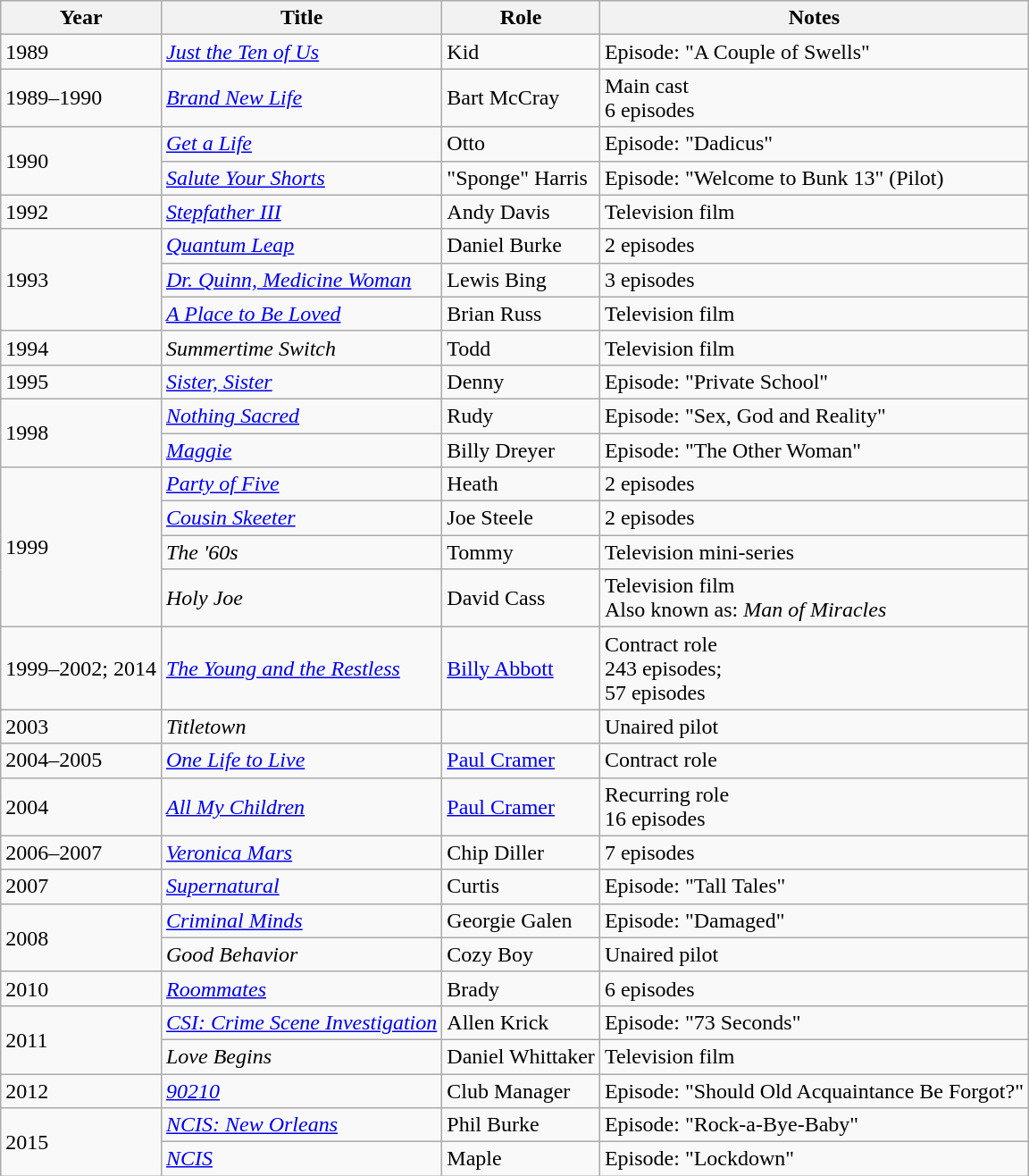<table class="wikitable sortable">
<tr>
<th>Year</th>
<th>Title</th>
<th>Role</th>
<th>Notes</th>
</tr>
<tr>
<td>1989</td>
<td><em><a href='#'>Just the Ten of Us</a></em></td>
<td>Kid</td>
<td>Episode: "A Couple of Swells"</td>
</tr>
<tr>
<td>1989–1990</td>
<td><em><a href='#'>Brand New Life</a></em></td>
<td>Bart McCray</td>
<td>Main cast<br>6 episodes</td>
</tr>
<tr>
<td rowspan="2">1990</td>
<td><em><a href='#'>Get a Life</a></em></td>
<td>Otto</td>
<td>Episode: "Dadicus"</td>
</tr>
<tr>
<td><em><a href='#'>Salute Your Shorts</a></em></td>
<td>"Sponge" Harris</td>
<td>Episode: "Welcome to Bunk 13" (Pilot)</td>
</tr>
<tr>
<td>1992</td>
<td><em><a href='#'>Stepfather III</a></em></td>
<td>Andy Davis</td>
<td>Television film</td>
</tr>
<tr>
<td rowspan="3">1993</td>
<td><em><a href='#'>Quantum Leap</a></em></td>
<td>Daniel Burke</td>
<td>2 episodes</td>
</tr>
<tr>
<td><em><a href='#'>Dr. Quinn, Medicine Woman</a></em></td>
<td>Lewis Bing</td>
<td>3 episodes</td>
</tr>
<tr>
<td><em><a href='#'>A Place to Be Loved</a></em></td>
<td>Brian Russ</td>
<td>Television film</td>
</tr>
<tr>
<td>1994</td>
<td><em>Summertime Switch</em></td>
<td>Todd</td>
<td>Television film</td>
</tr>
<tr>
<td>1995</td>
<td><em><a href='#'>Sister, Sister</a></em></td>
<td>Denny</td>
<td>Episode: "Private School"</td>
</tr>
<tr>
<td rowspan="2">1998</td>
<td><em><a href='#'>Nothing Sacred</a></em></td>
<td>Rudy</td>
<td>Episode: "Sex, God and Reality"</td>
</tr>
<tr>
<td><em><a href='#'>Maggie</a></em></td>
<td>Billy Dreyer</td>
<td>Episode: "The Other Woman"</td>
</tr>
<tr>
<td rowspan="4">1999</td>
<td><em><a href='#'>Party of Five</a></em></td>
<td>Heath</td>
<td>2 episodes</td>
</tr>
<tr>
<td><em><a href='#'>Cousin Skeeter</a></em></td>
<td>Joe Steele</td>
<td>2 episodes</td>
</tr>
<tr>
<td><em>The '60s</em></td>
<td>Tommy</td>
<td>Television mini-series</td>
</tr>
<tr>
<td><em>Holy Joe</em></td>
<td>David Cass</td>
<td>Television film<br>Also known as: <em>Man of Miracles</em></td>
</tr>
<tr>
<td>1999–2002; 2014</td>
<td><em><a href='#'>The Young and the Restless</a></em></td>
<td><a href='#'>Billy Abbott</a></td>
<td>Contract role<br>243 episodes;<br>57 episodes</td>
</tr>
<tr>
<td>2003</td>
<td><em>Titletown</em></td>
<td></td>
<td>Unaired pilot</td>
</tr>
<tr>
<td>2004–2005</td>
<td><em><a href='#'>One Life to Live</a></em></td>
<td><a href='#'>Paul Cramer</a></td>
<td>Contract role</td>
</tr>
<tr>
<td>2004</td>
<td><em><a href='#'>All My Children</a></em></td>
<td><a href='#'>Paul Cramer</a></td>
<td>Recurring role<br>16 episodes</td>
</tr>
<tr>
<td>2006–2007</td>
<td><em><a href='#'>Veronica Mars</a></em></td>
<td>Chip Diller</td>
<td>7 episodes</td>
</tr>
<tr>
<td>2007</td>
<td><em><a href='#'>Supernatural</a></em></td>
<td>Curtis</td>
<td>Episode: "Tall Tales"</td>
</tr>
<tr>
<td rowspan="2">2008</td>
<td><em><a href='#'>Criminal Minds</a></em></td>
<td>Georgie Galen</td>
<td>Episode: "Damaged"</td>
</tr>
<tr>
<td><em>Good Behavior</em></td>
<td>Cozy Boy</td>
<td>Unaired pilot</td>
</tr>
<tr>
<td>2010</td>
<td><em><a href='#'>Roommates</a></em></td>
<td>Brady</td>
<td>6 episodes</td>
</tr>
<tr>
<td rowspan="2">2011</td>
<td><em><a href='#'>CSI: Crime Scene Investigation</a></em></td>
<td>Allen Krick</td>
<td>Episode: "73 Seconds"</td>
</tr>
<tr>
<td><em>Love Begins</em></td>
<td>Daniel Whittaker</td>
<td>Television film</td>
</tr>
<tr>
<td>2012</td>
<td><em><a href='#'>90210</a></em></td>
<td>Club Manager</td>
<td>Episode: "Should Old Acquaintance Be Forgot?"</td>
</tr>
<tr>
<td rowspan="2">2015</td>
<td><em><a href='#'>NCIS: New Orleans</a></em></td>
<td>Phil Burke</td>
<td>Episode: "Rock-a-Bye-Baby"</td>
</tr>
<tr>
<td><em><a href='#'>NCIS</a></em></td>
<td>Maple</td>
<td>Episode: "Lockdown"</td>
</tr>
</table>
